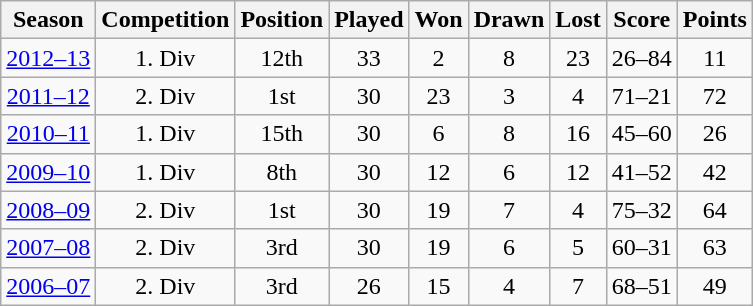<table class="wikitable" style="text-align: center;">
<tr>
<th>Season</th>
<th>Competition</th>
<th>Position</th>
<th>Played</th>
<th>Won</th>
<th>Drawn</th>
<th>Lost</th>
<th>Score</th>
<th>Points</th>
</tr>
<tr>
<td !colspan="2"><a href='#'>2012–13</a></td>
<td>1. Div</td>
<td>12th</td>
<td>33</td>
<td>2</td>
<td>8</td>
<td>23</td>
<td>26–84</td>
<td>11</td>
</tr>
<tr>
<td !colspan="2"><a href='#'>2011–12</a></td>
<td>2. Div</td>
<td>1st</td>
<td>30</td>
<td>23</td>
<td>3</td>
<td>4</td>
<td>71–21</td>
<td>72</td>
</tr>
<tr>
<td !colspan="2"><a href='#'>2010–11</a></td>
<td>1. Div</td>
<td>15th</td>
<td>30</td>
<td>6</td>
<td>8</td>
<td>16</td>
<td>45–60</td>
<td>26</td>
</tr>
<tr>
<td !colspan="2"><a href='#'>2009–10</a></td>
<td>1. Div</td>
<td>8th</td>
<td>30</td>
<td>12</td>
<td>6</td>
<td>12</td>
<td>41–52</td>
<td>42</td>
</tr>
<tr>
<td !colspan="2"><a href='#'>2008–09</a></td>
<td>2. Div</td>
<td>1st</td>
<td>30</td>
<td>19</td>
<td>7</td>
<td>4</td>
<td>75–32</td>
<td>64</td>
</tr>
<tr>
<td !colspan="2"><a href='#'>2007–08</a></td>
<td>2. Div</td>
<td>3rd</td>
<td>30</td>
<td>19</td>
<td>6</td>
<td>5</td>
<td>60–31</td>
<td>63</td>
</tr>
<tr>
<td !colspan="2"><a href='#'>2006–07</a></td>
<td>2. Div</td>
<td>3rd</td>
<td>26</td>
<td>15</td>
<td>4</td>
<td>7</td>
<td>68–51</td>
<td>49</td>
</tr>
</table>
